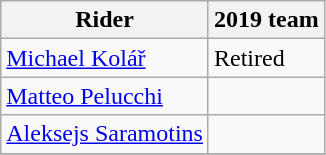<table class="wikitable">
<tr>
<th>Rider</th>
<th>2019 team</th>
</tr>
<tr>
<td><a href='#'>Michael Kolář</a></td>
<td>Retired</td>
</tr>
<tr>
<td><a href='#'>Matteo Pelucchi</a></td>
<td></td>
</tr>
<tr>
<td><a href='#'>Aleksejs Saramotins</a></td>
<td></td>
</tr>
<tr>
</tr>
</table>
